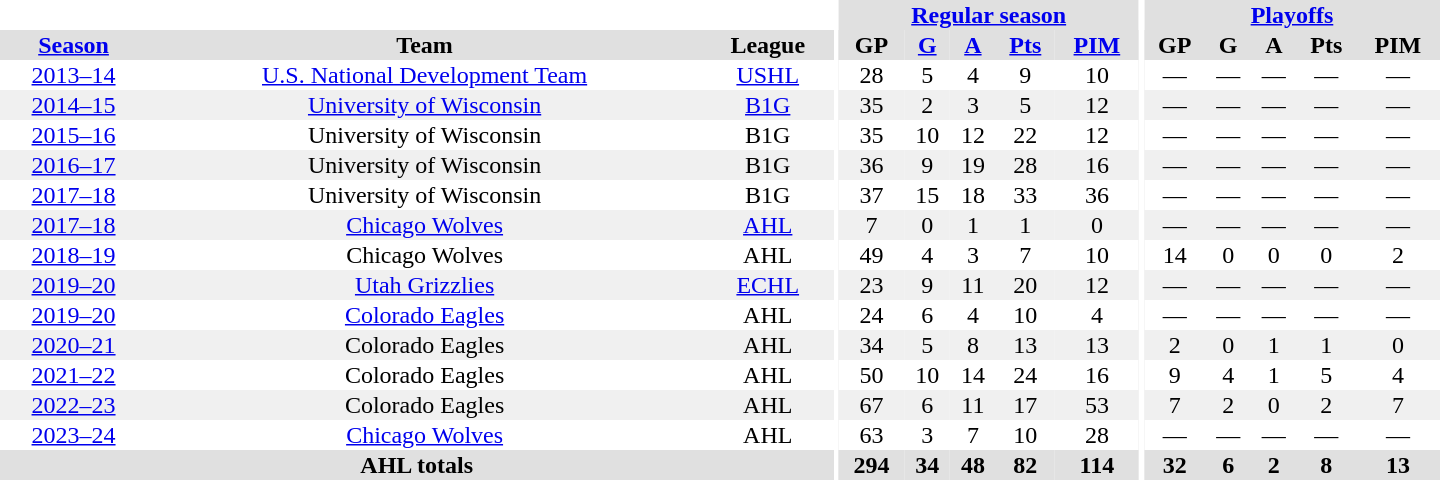<table border="0" cellpadding="1" cellspacing="0" style="text-align:center; width:60em">
<tr bgcolor="#e0e0e0">
<th colspan="3" bgcolor="#ffffff"></th>
<th rowspan="99" bgcolor="#ffffff"></th>
<th colspan="5"><a href='#'>Regular season</a></th>
<th rowspan="99" bgcolor="#ffffff"></th>
<th colspan="5"><a href='#'>Playoffs</a></th>
</tr>
<tr bgcolor="#e0e0e0">
<th><a href='#'>Season</a></th>
<th>Team</th>
<th>League</th>
<th>GP</th>
<th><a href='#'>G</a></th>
<th><a href='#'>A</a></th>
<th><a href='#'>Pts</a></th>
<th><a href='#'>PIM</a></th>
<th>GP</th>
<th>G</th>
<th>A</th>
<th>Pts</th>
<th>PIM</th>
</tr>
<tr>
<td><a href='#'>2013–14</a></td>
<td><a href='#'>U.S. National Development Team</a></td>
<td><a href='#'>USHL</a></td>
<td>28</td>
<td>5</td>
<td>4</td>
<td>9</td>
<td>10</td>
<td>—</td>
<td>—</td>
<td>—</td>
<td>—</td>
<td>—</td>
</tr>
<tr bgcolor="#f0f0f0">
<td><a href='#'>2014–15</a></td>
<td><a href='#'>University of Wisconsin</a></td>
<td><a href='#'>B1G</a></td>
<td>35</td>
<td>2</td>
<td>3</td>
<td>5</td>
<td>12</td>
<td>—</td>
<td>—</td>
<td>—</td>
<td>—</td>
<td>—</td>
</tr>
<tr>
<td><a href='#'>2015–16</a></td>
<td>University of Wisconsin</td>
<td>B1G</td>
<td>35</td>
<td>10</td>
<td>12</td>
<td>22</td>
<td>12</td>
<td>—</td>
<td>—</td>
<td>—</td>
<td>—</td>
<td>—</td>
</tr>
<tr bgcolor="#f0f0f0">
<td><a href='#'>2016–17</a></td>
<td>University of Wisconsin</td>
<td>B1G</td>
<td>36</td>
<td>9</td>
<td>19</td>
<td>28</td>
<td>16</td>
<td>—</td>
<td>—</td>
<td>—</td>
<td>—</td>
<td>—</td>
</tr>
<tr>
<td><a href='#'>2017–18</a></td>
<td>University of Wisconsin</td>
<td>B1G</td>
<td>37</td>
<td>15</td>
<td>18</td>
<td>33</td>
<td>36</td>
<td>—</td>
<td>—</td>
<td>—</td>
<td>—</td>
<td>—</td>
</tr>
<tr bgcolor="#f0f0f0">
<td><a href='#'>2017–18</a></td>
<td><a href='#'>Chicago Wolves</a></td>
<td><a href='#'>AHL</a></td>
<td>7</td>
<td>0</td>
<td>1</td>
<td>1</td>
<td>0</td>
<td>—</td>
<td>—</td>
<td>—</td>
<td>—</td>
<td>—</td>
</tr>
<tr>
<td><a href='#'>2018–19</a></td>
<td>Chicago Wolves</td>
<td>AHL</td>
<td>49</td>
<td>4</td>
<td>3</td>
<td>7</td>
<td>10</td>
<td>14</td>
<td>0</td>
<td>0</td>
<td>0</td>
<td>2</td>
</tr>
<tr bgcolor="#f0f0f0">
<td><a href='#'>2019–20</a></td>
<td><a href='#'>Utah Grizzlies</a></td>
<td><a href='#'>ECHL</a></td>
<td>23</td>
<td>9</td>
<td>11</td>
<td>20</td>
<td>12</td>
<td>—</td>
<td>—</td>
<td>—</td>
<td>—</td>
<td>—</td>
</tr>
<tr>
<td><a href='#'>2019–20</a></td>
<td><a href='#'>Colorado Eagles</a></td>
<td>AHL</td>
<td>24</td>
<td>6</td>
<td>4</td>
<td>10</td>
<td>4</td>
<td>—</td>
<td>—</td>
<td>—</td>
<td>—</td>
<td>—</td>
</tr>
<tr bgcolor="#f0f0f0">
<td><a href='#'>2020–21</a></td>
<td>Colorado Eagles</td>
<td>AHL</td>
<td>34</td>
<td>5</td>
<td>8</td>
<td>13</td>
<td>13</td>
<td>2</td>
<td>0</td>
<td>1</td>
<td>1</td>
<td>0</td>
</tr>
<tr>
<td><a href='#'>2021–22</a></td>
<td>Colorado Eagles</td>
<td>AHL</td>
<td>50</td>
<td>10</td>
<td>14</td>
<td>24</td>
<td>16</td>
<td>9</td>
<td>4</td>
<td>1</td>
<td>5</td>
<td>4</td>
</tr>
<tr bgcolor="#f0f0f0">
<td><a href='#'>2022–23</a></td>
<td>Colorado Eagles</td>
<td>AHL</td>
<td>67</td>
<td>6</td>
<td>11</td>
<td>17</td>
<td>53</td>
<td>7</td>
<td>2</td>
<td>0</td>
<td>2</td>
<td>7</td>
</tr>
<tr>
<td><a href='#'>2023–24</a></td>
<td><a href='#'>Chicago Wolves</a></td>
<td>AHL</td>
<td>63</td>
<td>3</td>
<td>7</td>
<td>10</td>
<td>28</td>
<td>—</td>
<td>—</td>
<td>—</td>
<td>—</td>
<td>—</td>
</tr>
<tr bgcolor="#e0e0e0">
<th colspan="3">AHL totals</th>
<th>294</th>
<th>34</th>
<th>48</th>
<th>82</th>
<th>114</th>
<th>32</th>
<th>6</th>
<th>2</th>
<th>8</th>
<th>13</th>
</tr>
</table>
